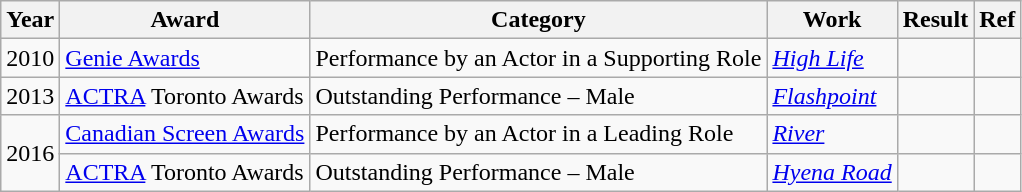<table class="wikitable">
<tr>
<th>Year</th>
<th>Award</th>
<th>Category</th>
<th>Work</th>
<th>Result</th>
<th>Ref</th>
</tr>
<tr>
<td>2010</td>
<td><a href='#'>Genie Awards</a></td>
<td>Performance by an Actor in a Supporting Role</td>
<td><a href='#'><em>High Life</em></a></td>
<td></td>
<td></td>
</tr>
<tr>
<td>2013</td>
<td><a href='#'>ACTRA</a> Toronto Awards</td>
<td>Outstanding Performance – Male</td>
<td><em><a href='#'>Flashpoint</a></em></td>
<td></td>
<td></td>
</tr>
<tr>
<td rowspan="2">2016</td>
<td><a href='#'>Canadian Screen Awards</a></td>
<td>Performance by an Actor in a Leading Role</td>
<td><em><a href='#'>River</a></em></td>
<td></td>
<td></td>
</tr>
<tr>
<td><a href='#'>ACTRA</a> Toronto Awards</td>
<td>Outstanding Performance – Male</td>
<td><em><a href='#'>Hyena Road</a></em></td>
<td></td>
<td></td>
</tr>
</table>
